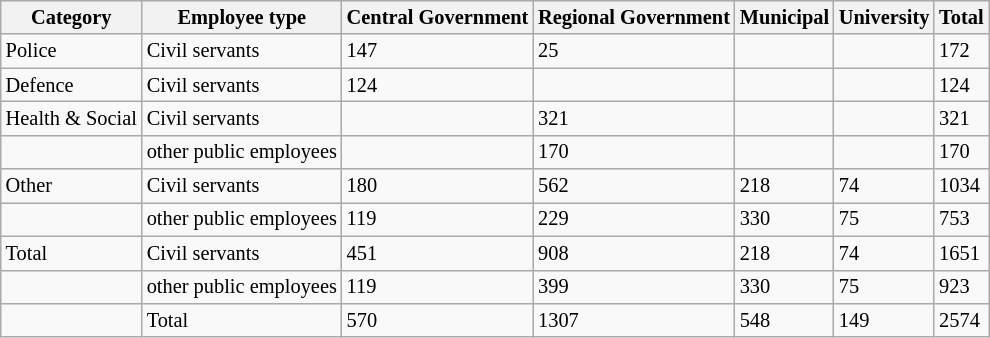<table class="wikitable sortable" style="font-size:85%;">
<tr style="background:#efefef;">
<th>Category</th>
<th>Employee type</th>
<th>Central Government</th>
<th>Regional Government</th>
<th>Municipal</th>
<th>University</th>
<th>Total</th>
</tr>
<tr>
<td>Police</td>
<td>Civil servants</td>
<td>147</td>
<td>25</td>
<td></td>
<td></td>
<td>172</td>
</tr>
<tr>
<td>Defence</td>
<td>Civil servants</td>
<td>124</td>
<td></td>
<td></td>
<td></td>
<td>124</td>
</tr>
<tr>
<td>Health & Social</td>
<td>Civil servants</td>
<td></td>
<td>321</td>
<td></td>
<td></td>
<td>321</td>
</tr>
<tr>
<td></td>
<td>other public employees</td>
<td></td>
<td>170</td>
<td></td>
<td></td>
<td>170</td>
</tr>
<tr>
<td>Other</td>
<td>Civil servants</td>
<td>180</td>
<td>562</td>
<td>218</td>
<td>74</td>
<td>1034</td>
</tr>
<tr>
<td></td>
<td>other public employees</td>
<td>119</td>
<td>229</td>
<td>330</td>
<td>75</td>
<td>753</td>
</tr>
<tr>
<td>Total</td>
<td>Civil servants</td>
<td>451</td>
<td>908</td>
<td>218</td>
<td>74</td>
<td>1651</td>
</tr>
<tr>
<td></td>
<td>other public employees</td>
<td>119</td>
<td>399</td>
<td>330</td>
<td>75</td>
<td>923</td>
</tr>
<tr>
<td></td>
<td>Total</td>
<td>570</td>
<td>1307</td>
<td>548</td>
<td>149</td>
<td>2574</td>
</tr>
</table>
